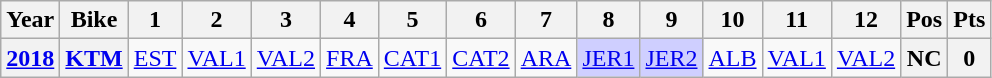<table class="wikitable" style="text-align:center;">
<tr>
<th>Year</th>
<th>Bike</th>
<th>1</th>
<th>2</th>
<th>3</th>
<th>4</th>
<th>5</th>
<th>6</th>
<th>7</th>
<th>8</th>
<th>9</th>
<th>10</th>
<th>11</th>
<th>12</th>
<th>Pos</th>
<th>Pts</th>
</tr>
<tr>
<th><a href='#'>2018</a></th>
<th><a href='#'>KTM</a></th>
<td><a href='#'>EST</a></td>
<td><a href='#'>VAL1</a></td>
<td><a href='#'>VAL2</a></td>
<td><a href='#'>FRA</a></td>
<td><a href='#'>CAT1</a></td>
<td><a href='#'>CAT2</a></td>
<td><a href='#'>ARA</a></td>
<td style="background:#CFCFFF;"><a href='#'>JER1</a><br></td>
<td style="background:#CFCFFF;"><a href='#'>JER2</a><br></td>
<td><a href='#'>ALB</a></td>
<td><a href='#'>VAL1</a></td>
<td><a href='#'>VAL2</a></td>
<th>NC</th>
<th>0</th>
</tr>
</table>
